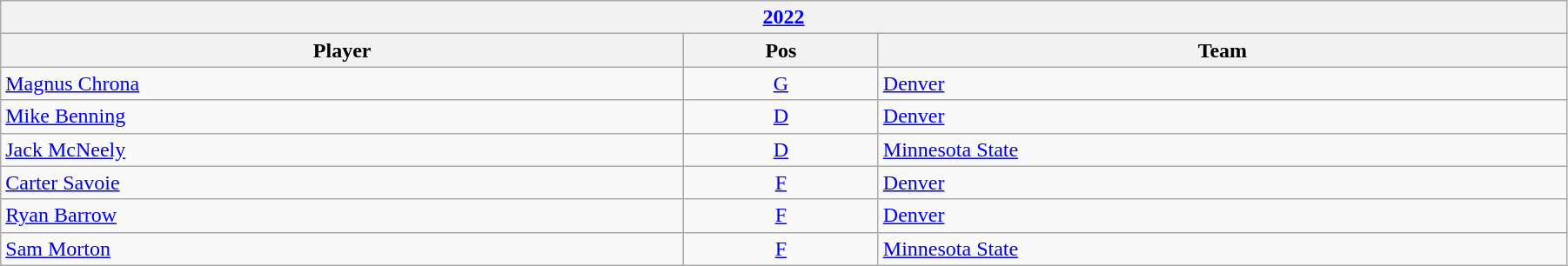<table class="wikitable" width=95%>
<tr>
<th colspan=3><a href='#'>2022</a></th>
</tr>
<tr>
<th>Player</th>
<th>Pos</th>
<th>Team</th>
</tr>
<tr>
<td><a href='#'>Magnus Chrona</a></td>
<td style="text-align:center;"><a href='#'>G</a></td>
<td><a href='#'>Denver</a></td>
</tr>
<tr>
<td><a href='#'>Mike Benning</a></td>
<td style="text-align:center;"><a href='#'>D</a></td>
<td><a href='#'>Denver</a></td>
</tr>
<tr>
<td><a href='#'>Jack McNeely</a></td>
<td style="text-align:center;"><a href='#'>D</a></td>
<td><a href='#'>Minnesota State</a></td>
</tr>
<tr>
<td><a href='#'>Carter Savoie</a></td>
<td style="text-align:center;"><a href='#'>F</a></td>
<td><a href='#'>Denver</a></td>
</tr>
<tr>
<td><a href='#'>Ryan Barrow</a></td>
<td style="text-align:center;"><a href='#'>F</a></td>
<td><a href='#'>Denver</a></td>
</tr>
<tr>
<td><a href='#'>Sam Morton</a></td>
<td style="text-align:center;"><a href='#'>F</a></td>
<td><a href='#'>Minnesota State</a></td>
</tr>
</table>
